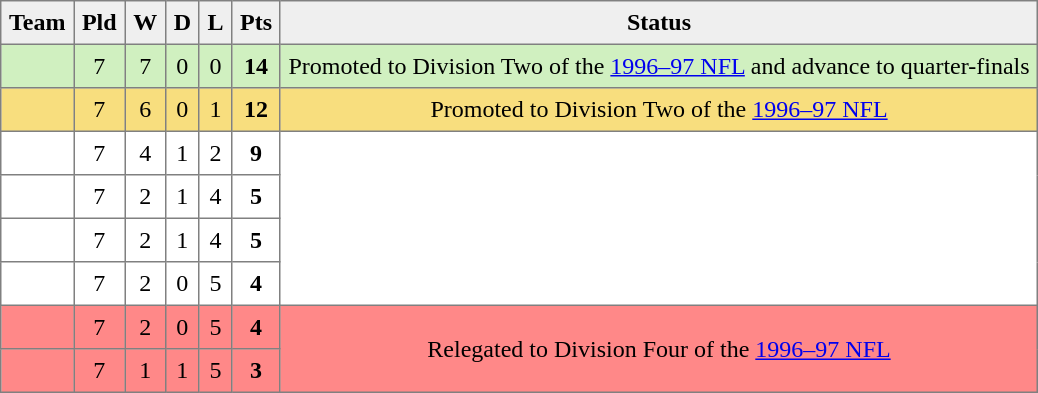<table style=border-collapse:collapse border=1 cellspacing=0 cellpadding=5>
<tr align=center bgcolor=#efefef>
<th>Team</th>
<th>Pld</th>
<th>W</th>
<th>D</th>
<th>L</th>
<th>Pts</th>
<th>Status</th>
</tr>
<tr align=center style="background:#D0F0C0;">
<td style="text-align:left;"> </td>
<td>7</td>
<td>7</td>
<td>0</td>
<td>0</td>
<td><strong>14</strong></td>
<td>Promoted to Division Two of the <a href='#'>1996–97 NFL</a> and advance to quarter-finals</td>
</tr>
<tr align=center style="background:#F8DE7E;">
<td style="text-align:left;"> </td>
<td>7</td>
<td>6</td>
<td>0</td>
<td>1</td>
<td><strong>12</strong></td>
<td>Promoted to Division Two of the <a href='#'>1996–97 NFL</a></td>
</tr>
<tr align=center style="background:#FFFFFF;">
<td style="text-align:left;"> </td>
<td>7</td>
<td>4</td>
<td>1</td>
<td>2</td>
<td><strong>9</strong></td>
<td rowspan=4></td>
</tr>
<tr align=center style="background:#FFFFFF;">
<td style="text-align:left;"> </td>
<td>7</td>
<td>2</td>
<td>1</td>
<td>4</td>
<td><strong>5</strong></td>
</tr>
<tr align=center style="background:#FFFFFF;">
<td style="text-align:left;"> </td>
<td>7</td>
<td>2</td>
<td>1</td>
<td>4</td>
<td><strong>5</strong></td>
</tr>
<tr align=center style="background:#FFFFFF;">
<td style="text-align:left;"> </td>
<td>7</td>
<td>2</td>
<td>0</td>
<td>5</td>
<td><strong>4</strong></td>
</tr>
<tr align=center style="background:#FF8888;">
<td style="text-align:left;"> </td>
<td>7</td>
<td>2</td>
<td>0</td>
<td>5</td>
<td><strong>4</strong></td>
<td rowspan=2>Relegated to Division Four of the <a href='#'>1996–97 NFL</a></td>
</tr>
<tr align=center style="background:#FF8888;">
<td style="text-align:left;"> </td>
<td>7</td>
<td>1</td>
<td>1</td>
<td>5</td>
<td><strong>3</strong></td>
</tr>
</table>
